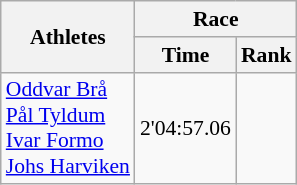<table class="wikitable" border="1" style="font-size:90%">
<tr>
<th rowspan=2>Athletes</th>
<th colspan=2>Race</th>
</tr>
<tr>
<th>Time</th>
<th>Rank</th>
</tr>
<tr>
<td><a href='#'>Oddvar Brå</a><br><a href='#'>Pål Tyldum</a><br><a href='#'>Ivar Formo</a><br><a href='#'>Johs Harviken</a></td>
<td align=center>2'04:57.06</td>
<td align=center></td>
</tr>
</table>
